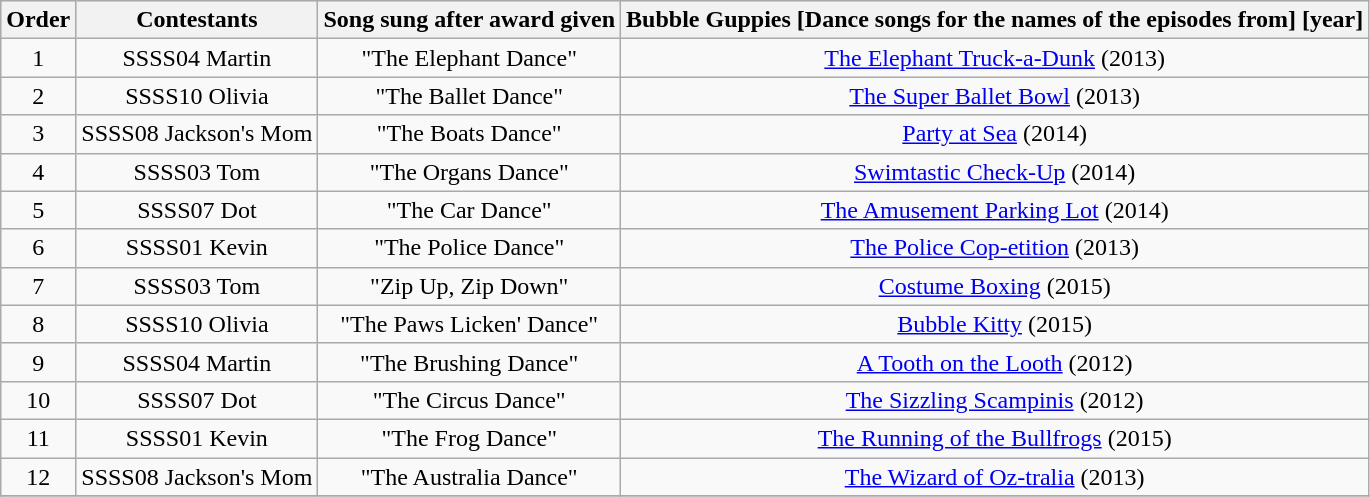<table class="wikitable sortable" style="text-align: center; width: auto;">
<tr style="background:lightgrey; text-align:center;">
<th>Order</th>
<th>Contestants</th>
<th>Song sung after award given</th>
<th>Bubble Guppies [Dance songs for the names of the episodes from] [year]</th>
</tr>
<tr>
<td>1</td>
<td>SSSS04 Martin</td>
<td>"The Elephant Dance"</td>
<td><a href='#'>The Elephant Truck-a-Dunk</a> (2013)</td>
</tr>
<tr>
<td>2</td>
<td>SSSS10 Olivia</td>
<td>"The Ballet Dance"</td>
<td><a href='#'>The Super Ballet Bowl</a> (2013)</td>
</tr>
<tr>
<td>3</td>
<td>SSSS08 Jackson's Mom</td>
<td>"The Boats Dance"</td>
<td><a href='#'>Party at Sea</a> (2014)</td>
</tr>
<tr>
<td>4</td>
<td>SSSS03 Tom</td>
<td>"The Organs Dance"</td>
<td><a href='#'>Swimtastic Check-Up</a> (2014)</td>
</tr>
<tr>
<td>5</td>
<td>SSSS07 Dot</td>
<td>"The Car Dance"</td>
<td><a href='#'>The Amusement Parking Lot</a> (2014)</td>
</tr>
<tr>
<td>6</td>
<td>SSSS01 Kevin</td>
<td>"The Police Dance"</td>
<td><a href='#'>The Police Cop-etition</a> (2013)</td>
</tr>
<tr>
<td>7</td>
<td>SSSS03 Tom</td>
<td>"Zip Up, Zip Down"</td>
<td><a href='#'>Costume Boxing</a> (2015)</td>
</tr>
<tr>
<td>8</td>
<td>SSSS10 Olivia</td>
<td>"The Paws Licken' Dance"</td>
<td><a href='#'>Bubble Kitty</a> (2015)</td>
</tr>
<tr>
<td>9</td>
<td>SSSS04 Martin</td>
<td>"The Brushing Dance"</td>
<td><a href='#'>A Tooth on the Looth</a> (2012)</td>
</tr>
<tr>
<td>10</td>
<td>SSSS07 Dot</td>
<td>"The Circus Dance"</td>
<td><a href='#'>The Sizzling Scampinis</a> (2012)</td>
</tr>
<tr>
<td>11</td>
<td>SSSS01 Kevin</td>
<td>"The Frog Dance"</td>
<td><a href='#'>The Running of the Bullfrogs</a> (2015)</td>
</tr>
<tr>
<td>12</td>
<td>SSSS08 Jackson's Mom</td>
<td>"The Australia Dance"</td>
<td><a href='#'>The Wizard of Oz-tralia</a> (2013)</td>
</tr>
<tr>
</tr>
</table>
